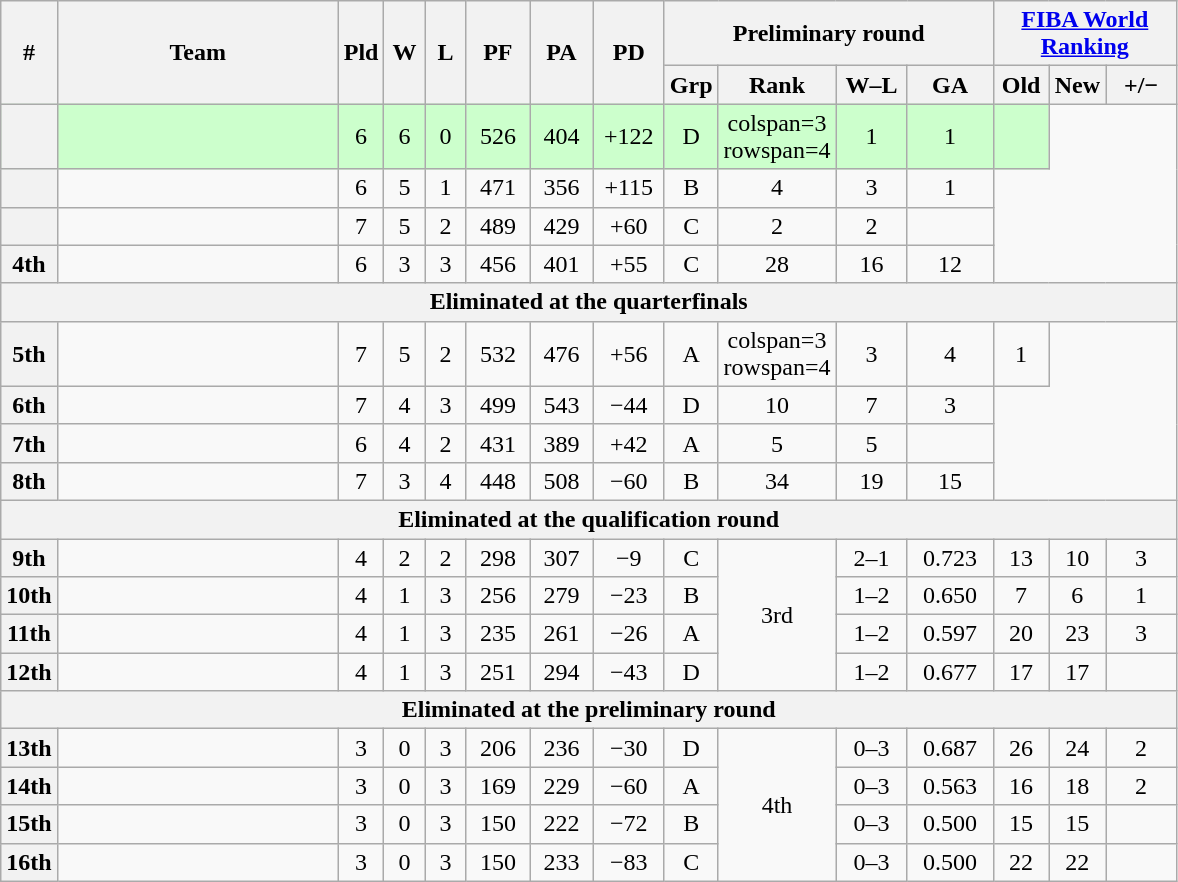<table class=wikitable style="text-align:center;">
<tr>
<th rowspan=2>#</th>
<th width=180px rowspan=2>Team</th>
<th width=20px rowspan=2>Pld</th>
<th width=20px rowspan=2>W</th>
<th width=20px rowspan=2>L</th>
<th width=35px rowspan=2>PF</th>
<th width=35px rowspan=2>PA</th>
<th width=40px rowspan=2>PD</th>
<th colspan=4>Preliminary round</th>
<th colspan=3><a href='#'>FIBA World Ranking</a></th>
</tr>
<tr>
<th width=20px>Grp</th>
<th width=20px>Rank</th>
<th width=40px>W–L</th>
<th width=50px>GA</th>
<th width=30px>Old</th>
<th width=30px>New</th>
<th width=40px>+/−</th>
</tr>
<tr bgcolor=#ccffcc>
<th></th>
<td align=left></td>
<td>6</td>
<td>6</td>
<td>0</td>
<td>526</td>
<td>404</td>
<td>+122</td>
<td>D</td>
<td>colspan=3 rowspan=4  </td>
<td>1</td>
<td>1</td>
<td></td>
</tr>
<tr>
<th></th>
<td align=left></td>
<td>6</td>
<td>5</td>
<td>1</td>
<td>471</td>
<td>356</td>
<td>+115</td>
<td>B</td>
<td>4</td>
<td>3</td>
<td> 1</td>
</tr>
<tr>
<th></th>
<td align=left></td>
<td>7</td>
<td>5</td>
<td>2</td>
<td>489</td>
<td>429</td>
<td>+60</td>
<td>C</td>
<td>2</td>
<td>2</td>
<td></td>
</tr>
<tr>
<th>4th</th>
<td align=left></td>
<td>6</td>
<td>3</td>
<td>3</td>
<td>456</td>
<td>401</td>
<td>+55</td>
<td>C</td>
<td>28</td>
<td>16</td>
<td> 12</td>
</tr>
<tr>
<th colspan=15>Eliminated at the quarterfinals</th>
</tr>
<tr>
<th>5th</th>
<td align=left></td>
<td>7</td>
<td>5</td>
<td>2</td>
<td>532</td>
<td>476</td>
<td>+56</td>
<td>A</td>
<td>colspan=3 rowspan=4 </td>
<td>3</td>
<td>4</td>
<td> 1</td>
</tr>
<tr>
<th>6th</th>
<td align=left></td>
<td>7</td>
<td>4</td>
<td>3</td>
<td>499</td>
<td>543</td>
<td>−44</td>
<td>D</td>
<td>10</td>
<td>7</td>
<td> 3</td>
</tr>
<tr>
<th>7th</th>
<td align=left></td>
<td>6</td>
<td>4</td>
<td>2</td>
<td>431</td>
<td>389</td>
<td>+42</td>
<td>A</td>
<td>5</td>
<td>5</td>
<td></td>
</tr>
<tr>
<th>8th</th>
<td align=left></td>
<td>7</td>
<td>3</td>
<td>4</td>
<td>448</td>
<td>508</td>
<td>−60</td>
<td>B</td>
<td>34</td>
<td>19</td>
<td> 15</td>
</tr>
<tr>
<th colspan=15>Eliminated at the qualification round</th>
</tr>
<tr>
<th>9th</th>
<td align=left></td>
<td>4</td>
<td>2</td>
<td>2</td>
<td>298</td>
<td>307</td>
<td>−9</td>
<td>C</td>
<td rowspan=4>3rd</td>
<td>2–1</td>
<td>0.723</td>
<td>13</td>
<td>10</td>
<td> 3</td>
</tr>
<tr>
<th>10th</th>
<td align=left></td>
<td>4</td>
<td>1</td>
<td>3</td>
<td>256</td>
<td>279</td>
<td>−23</td>
<td>B</td>
<td>1–2</td>
<td>0.650</td>
<td>7</td>
<td>6</td>
<td> 1</td>
</tr>
<tr>
<th>11th</th>
<td align=left></td>
<td>4</td>
<td>1</td>
<td>3</td>
<td>235</td>
<td>261</td>
<td>−26</td>
<td>A</td>
<td>1–2</td>
<td>0.597</td>
<td>20</td>
<td>23</td>
<td> 3</td>
</tr>
<tr>
<th>12th</th>
<td align=left></td>
<td>4</td>
<td>1</td>
<td>3</td>
<td>251</td>
<td>294</td>
<td>−43</td>
<td>D</td>
<td>1–2</td>
<td>0.677</td>
<td>17</td>
<td>17</td>
<td></td>
</tr>
<tr>
<th colspan=15>Eliminated at the preliminary round</th>
</tr>
<tr>
<th>13th</th>
<td align=left></td>
<td>3</td>
<td>0</td>
<td>3</td>
<td>206</td>
<td>236</td>
<td>−30</td>
<td>D</td>
<td rowspan=4>4th</td>
<td>0–3</td>
<td>0.687</td>
<td>26</td>
<td>24</td>
<td> 2</td>
</tr>
<tr>
<th>14th</th>
<td align=left></td>
<td>3</td>
<td>0</td>
<td>3</td>
<td>169</td>
<td>229</td>
<td>−60</td>
<td>A</td>
<td>0–3</td>
<td>0.563</td>
<td>16</td>
<td>18</td>
<td> 2</td>
</tr>
<tr>
<th>15th</th>
<td align=left></td>
<td>3</td>
<td>0</td>
<td>3</td>
<td>150</td>
<td>222</td>
<td>−72</td>
<td>B</td>
<td>0–3</td>
<td>0.500</td>
<td>15</td>
<td>15</td>
<td></td>
</tr>
<tr>
<th>16th</th>
<td align=left></td>
<td>3</td>
<td>0</td>
<td>3</td>
<td>150</td>
<td>233</td>
<td>−83</td>
<td>C</td>
<td>0–3</td>
<td>0.500</td>
<td>22</td>
<td>22</td>
<td></td>
</tr>
</table>
